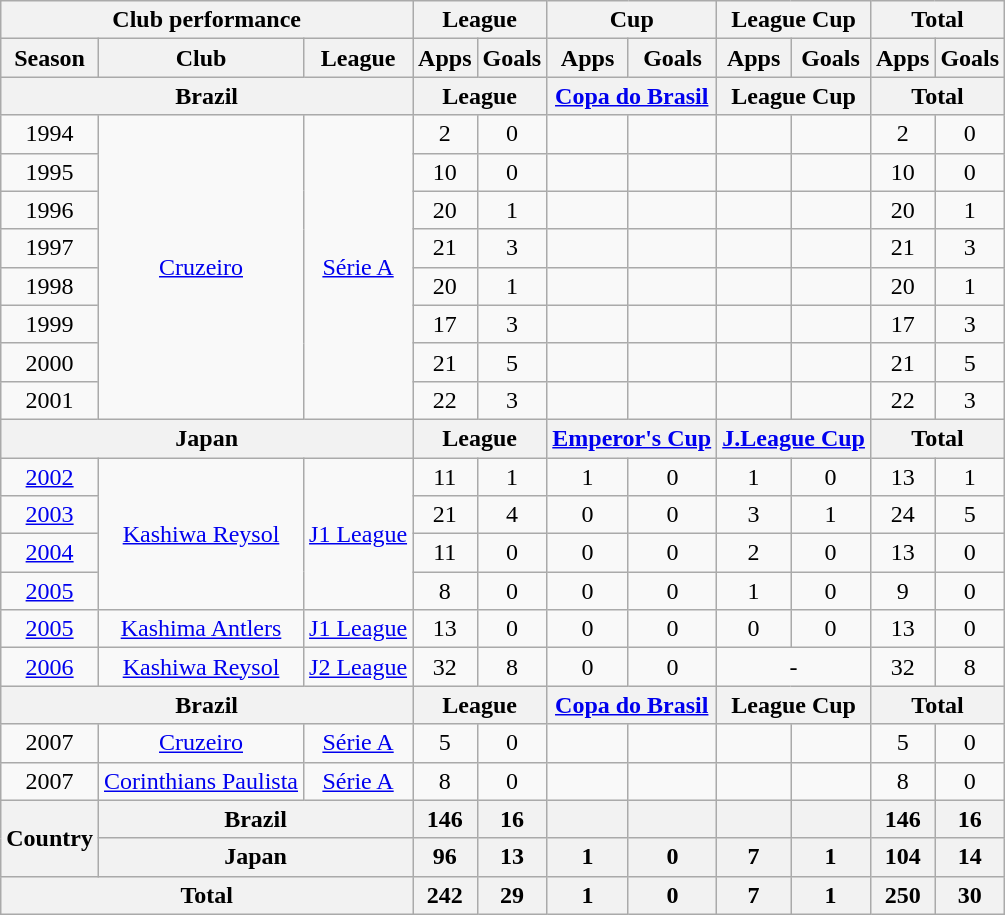<table class="wikitable" style="text-align:center;">
<tr>
<th colspan=3>Club performance</th>
<th colspan=2>League</th>
<th colspan=2>Cup</th>
<th colspan=2>League Cup</th>
<th colspan=2>Total</th>
</tr>
<tr>
<th>Season</th>
<th>Club</th>
<th>League</th>
<th>Apps</th>
<th>Goals</th>
<th>Apps</th>
<th>Goals</th>
<th>Apps</th>
<th>Goals</th>
<th>Apps</th>
<th>Goals</th>
</tr>
<tr>
<th colspan=3>Brazil</th>
<th colspan=2>League</th>
<th colspan=2><a href='#'>Copa do Brasil</a></th>
<th colspan=2>League Cup</th>
<th colspan=2>Total</th>
</tr>
<tr>
<td>1994</td>
<td rowspan="8"><a href='#'>Cruzeiro</a></td>
<td rowspan="8"><a href='#'>Série A</a></td>
<td>2</td>
<td>0</td>
<td></td>
<td></td>
<td></td>
<td></td>
<td>2</td>
<td>0</td>
</tr>
<tr>
<td>1995</td>
<td>10</td>
<td>0</td>
<td></td>
<td></td>
<td></td>
<td></td>
<td>10</td>
<td>0</td>
</tr>
<tr>
<td>1996</td>
<td>20</td>
<td>1</td>
<td></td>
<td></td>
<td></td>
<td></td>
<td>20</td>
<td>1</td>
</tr>
<tr>
<td>1997</td>
<td>21</td>
<td>3</td>
<td></td>
<td></td>
<td></td>
<td></td>
<td>21</td>
<td>3</td>
</tr>
<tr>
<td>1998</td>
<td>20</td>
<td>1</td>
<td></td>
<td></td>
<td></td>
<td></td>
<td>20</td>
<td>1</td>
</tr>
<tr>
<td>1999</td>
<td>17</td>
<td>3</td>
<td></td>
<td></td>
<td></td>
<td></td>
<td>17</td>
<td>3</td>
</tr>
<tr>
<td>2000</td>
<td>21</td>
<td>5</td>
<td></td>
<td></td>
<td></td>
<td></td>
<td>21</td>
<td>5</td>
</tr>
<tr>
<td>2001</td>
<td>22</td>
<td>3</td>
<td></td>
<td></td>
<td></td>
<td></td>
<td>22</td>
<td>3</td>
</tr>
<tr>
<th colspan=3>Japan</th>
<th colspan=2>League</th>
<th colspan=2><a href='#'>Emperor's Cup</a></th>
<th colspan=2><a href='#'>J.League Cup</a></th>
<th colspan=2>Total</th>
</tr>
<tr>
<td><a href='#'>2002</a></td>
<td rowspan="4"><a href='#'>Kashiwa Reysol</a></td>
<td rowspan="4"><a href='#'>J1 League</a></td>
<td>11</td>
<td>1</td>
<td>1</td>
<td>0</td>
<td>1</td>
<td>0</td>
<td>13</td>
<td>1</td>
</tr>
<tr>
<td><a href='#'>2003</a></td>
<td>21</td>
<td>4</td>
<td>0</td>
<td>0</td>
<td>3</td>
<td>1</td>
<td>24</td>
<td>5</td>
</tr>
<tr>
<td><a href='#'>2004</a></td>
<td>11</td>
<td>0</td>
<td>0</td>
<td>0</td>
<td>2</td>
<td>0</td>
<td>13</td>
<td>0</td>
</tr>
<tr>
<td><a href='#'>2005</a></td>
<td>8</td>
<td>0</td>
<td>0</td>
<td>0</td>
<td>1</td>
<td>0</td>
<td>9</td>
<td>0</td>
</tr>
<tr>
<td><a href='#'>2005</a></td>
<td><a href='#'>Kashima Antlers</a></td>
<td><a href='#'>J1 League</a></td>
<td>13</td>
<td>0</td>
<td>0</td>
<td>0</td>
<td>0</td>
<td>0</td>
<td>13</td>
<td>0</td>
</tr>
<tr>
<td><a href='#'>2006</a></td>
<td><a href='#'>Kashiwa Reysol</a></td>
<td><a href='#'>J2 League</a></td>
<td>32</td>
<td>8</td>
<td>0</td>
<td>0</td>
<td colspan="2">-</td>
<td>32</td>
<td>8</td>
</tr>
<tr>
<th colspan=3>Brazil</th>
<th colspan=2>League</th>
<th colspan=2><a href='#'>Copa do Brasil</a></th>
<th colspan=2>League Cup</th>
<th colspan=2>Total</th>
</tr>
<tr>
<td>2007</td>
<td><a href='#'>Cruzeiro</a></td>
<td><a href='#'>Série A</a></td>
<td>5</td>
<td>0</td>
<td></td>
<td></td>
<td></td>
<td></td>
<td>5</td>
<td>0</td>
</tr>
<tr>
<td>2007</td>
<td><a href='#'>Corinthians Paulista</a></td>
<td><a href='#'>Série A</a></td>
<td>8</td>
<td>0</td>
<td></td>
<td></td>
<td></td>
<td></td>
<td>8</td>
<td>0</td>
</tr>
<tr>
<th rowspan=2>Country</th>
<th colspan=2>Brazil</th>
<th>146</th>
<th>16</th>
<th></th>
<th></th>
<th></th>
<th></th>
<th>146</th>
<th>16</th>
</tr>
<tr>
<th colspan=2>Japan</th>
<th>96</th>
<th>13</th>
<th>1</th>
<th>0</th>
<th>7</th>
<th>1</th>
<th>104</th>
<th>14</th>
</tr>
<tr>
<th colspan=3>Total</th>
<th>242</th>
<th>29</th>
<th>1</th>
<th>0</th>
<th>7</th>
<th>1</th>
<th>250</th>
<th>30</th>
</tr>
</table>
